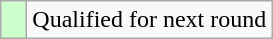<table class="wikitable">
<tr>
<td style="width:10px; background:#cfc"></td>
<td>Qualified for next round</td>
</tr>
</table>
